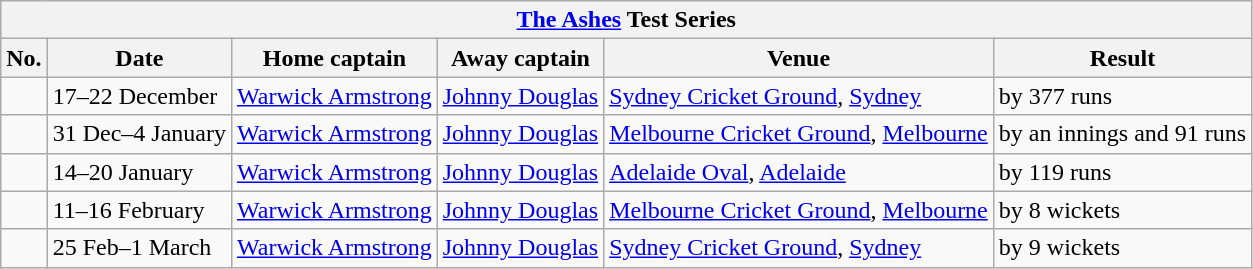<table class="wikitable">
<tr>
<th colspan="9"><a href='#'>The Ashes</a> Test Series</th>
</tr>
<tr>
<th>No.</th>
<th>Date</th>
<th>Home captain</th>
<th>Away captain</th>
<th>Venue</th>
<th>Result</th>
</tr>
<tr>
<td></td>
<td>17–22 December</td>
<td><a href='#'>Warwick Armstrong</a></td>
<td><a href='#'>Johnny Douglas</a></td>
<td><a href='#'>Sydney Cricket Ground</a>, <a href='#'>Sydney</a></td>
<td> by 377 runs</td>
</tr>
<tr>
<td></td>
<td>31 Dec–4 January</td>
<td><a href='#'>Warwick Armstrong</a></td>
<td><a href='#'>Johnny Douglas</a></td>
<td><a href='#'>Melbourne Cricket Ground</a>, <a href='#'>Melbourne</a></td>
<td> by an innings and 91 runs</td>
</tr>
<tr>
<td></td>
<td>14–20 January</td>
<td><a href='#'>Warwick Armstrong</a></td>
<td><a href='#'>Johnny Douglas</a></td>
<td><a href='#'>Adelaide Oval</a>, <a href='#'>Adelaide</a></td>
<td> by 119 runs</td>
</tr>
<tr>
<td></td>
<td>11–16 February</td>
<td><a href='#'>Warwick Armstrong</a></td>
<td><a href='#'>Johnny Douglas</a></td>
<td><a href='#'>Melbourne Cricket Ground</a>, <a href='#'>Melbourne</a></td>
<td> by 8 wickets</td>
</tr>
<tr>
<td></td>
<td>25 Feb–1 March</td>
<td><a href='#'>Warwick Armstrong</a></td>
<td><a href='#'>Johnny Douglas</a></td>
<td><a href='#'>Sydney Cricket Ground</a>, <a href='#'>Sydney</a></td>
<td> by 9 wickets</td>
</tr>
</table>
